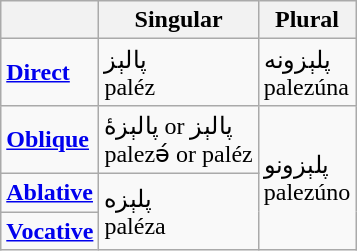<table class="wikitable">
<tr>
<th></th>
<th>Singular</th>
<th>Plural</th>
</tr>
<tr>
<td><strong><a href='#'>Direct</a></strong></td>
<td>پالېز<br>paléz</td>
<td>پلېزونه<br>palezúna</td>
</tr>
<tr>
<td><strong><a href='#'>Oblique</a></strong></td>
<td>پالېزۀ or پالېز<br>palezə́ or paléz</td>
<td rowspan="3">پلېزونو<br>palezúno</td>
</tr>
<tr>
<td><strong><a href='#'>Ablative</a></strong></td>
<td rowspan="2">پلېزه<br>paléza</td>
</tr>
<tr>
<td><strong><a href='#'>Vocative</a></strong></td>
</tr>
</table>
